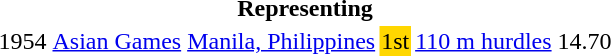<table>
<tr>
<th colspan="6">Representing </th>
</tr>
<tr>
<td>1954</td>
<td><a href='#'>Asian Games</a></td>
<td><a href='#'>Manila, Philippines</a></td>
<td bgcolor="gold">1st</td>
<td><a href='#'>110 m hurdles</a></td>
<td>14.70</td>
</tr>
</table>
